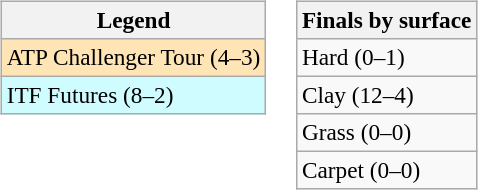<table>
<tr valign=top>
<td><br><table class=wikitable style=font-size:97%>
<tr>
<th>Legend</th>
</tr>
<tr bgcolor=moccasin>
<td>ATP Challenger Tour (4–3)</td>
</tr>
<tr bgcolor=#cffcff>
<td>ITF Futures (8–2)</td>
</tr>
</table>
</td>
<td><br><table class=wikitable style=font-size:97%>
<tr>
<th>Finals by surface</th>
</tr>
<tr>
<td>Hard (0–1)</td>
</tr>
<tr>
<td>Clay (12–4)</td>
</tr>
<tr>
<td>Grass (0–0)</td>
</tr>
<tr>
<td>Carpet (0–0)</td>
</tr>
</table>
</td>
</tr>
</table>
